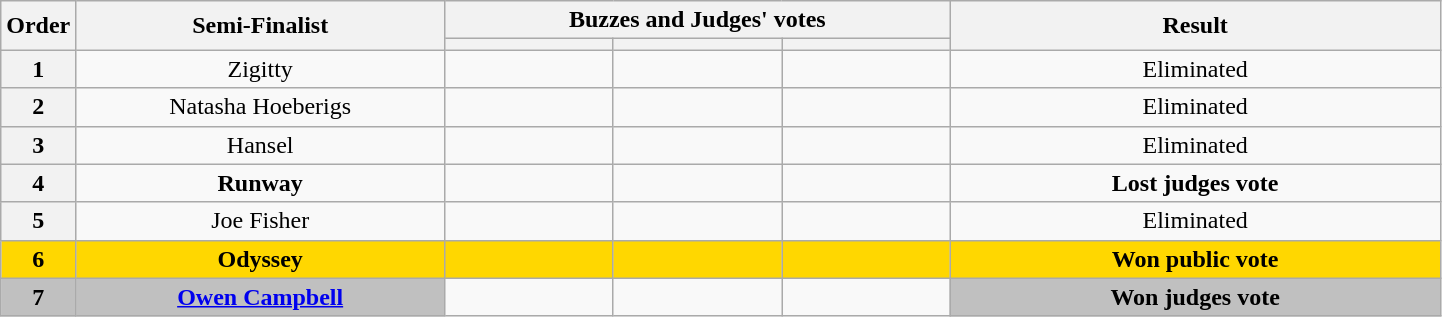<table class="wikitable plainrowheaders sortable" style="text-align:center" width="76%;">
<tr>
<th scope="col" rowspan="2" style="width:1em;">Order</th>
<th scope="col" rowspan="2" class="unsortable" style="width:17em;">Semi-Finalist</th>
<th scope="col" colspan="3" class="unsortable" style="width:24em;">Buzzes and Judges' votes</th>
<th scope="col" rowspan="2" style="width:23em;">Result</th>
</tr>
<tr>
<th scope="col" class="unsortable" style="width:6em;"></th>
<th scope="col" class="unsortable" style="width:6em;"></th>
<th scope="col" class="unsortable" style="width:6em;"></th>
</tr>
<tr>
<th>1</th>
<td>Zigitty</td>
<td></td>
<td></td>
<td></td>
<td>Eliminated</td>
</tr>
<tr>
<th>2</th>
<td>Natasha Hoeberigs</td>
<td></td>
<td></td>
<td></td>
<td>Eliminated</td>
</tr>
<tr>
<th>3</th>
<td>Hansel</td>
<td></td>
<td></td>
<td></td>
<td>Eliminated</td>
</tr>
<tr>
<th>4</th>
<td><strong>Runway</strong></td>
<td></td>
<td style="text-align: center;"></td>
<td></td>
<td><strong>Lost judges vote</strong></td>
</tr>
<tr>
<th>5</th>
<td>Joe Fisher</td>
<td></td>
<td></td>
<td></td>
<td>Eliminated</td>
</tr>
<tr>
<th style="background:gold;">6</th>
<td style="background:gold;"><strong>Odyssey</strong></td>
<td style="background:gold;"></td>
<td style="background:gold;"></td>
<td style="background:gold;"></td>
<td style="background:gold;"><strong>Won public vote</strong></td>
</tr>
<tr>
<th style="background:silver;">7</th>
<td style="background:silver;"><strong><a href='#'>Owen Campbell</a></strong></td>
<td style="text-align: center;"></td>
<td></td>
<td style="text-align: center;"></td>
<td style="background:silver;"><strong>Won judges vote</strong></td>
</tr>
</table>
